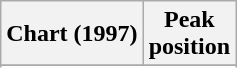<table class="wikitable sortable plainrowheaders" style="text-align:center">
<tr>
<th scope="col">Chart (1997)</th>
<th scope="col">Peak<br>position</th>
</tr>
<tr>
</tr>
<tr>
</tr>
<tr>
</tr>
</table>
